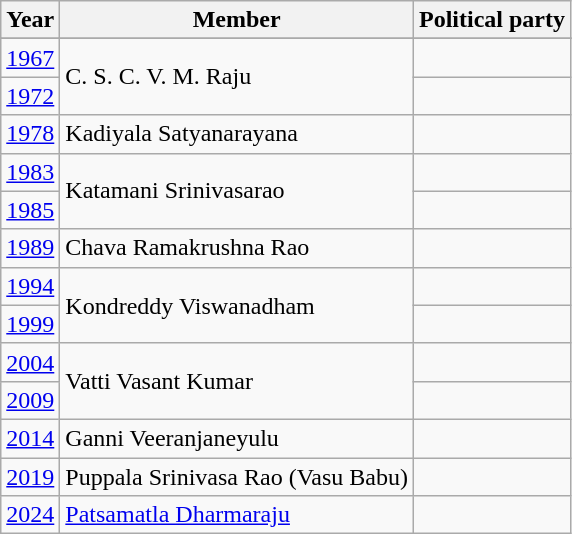<table class="wikitable sortable">
<tr>
<th>Year</th>
<th>Member</th>
<th colspan="2">Political party</th>
</tr>
<tr>
</tr>
<tr>
<td><a href='#'>1967</a></td>
<td rowspan=2>C. S. C. V. M. Raju</td>
<td></td>
</tr>
<tr>
<td><a href='#'>1972</a></td>
</tr>
<tr>
<td><a href='#'>1978</a></td>
<td>Kadiyala Satyanarayana</td>
<td></td>
</tr>
<tr>
<td><a href='#'>1983</a></td>
<td rowspan=2>Katamani Srinivasarao</td>
<td></td>
</tr>
<tr>
<td><a href='#'>1985</a></td>
</tr>
<tr>
<td><a href='#'>1989</a></td>
<td>Chava Ramakrushna Rao</td>
<td></td>
</tr>
<tr>
<td><a href='#'>1994</a></td>
<td rowspan=2>Kondreddy Viswanadham</td>
<td></td>
</tr>
<tr>
<td><a href='#'>1999</a></td>
</tr>
<tr>
<td><a href='#'>2004</a></td>
<td rowspan=2>Vatti Vasant Kumar</td>
<td></td>
</tr>
<tr>
<td><a href='#'>2009</a></td>
</tr>
<tr>
<td><a href='#'>2014</a></td>
<td>Ganni Veeranjaneyulu</td>
<td></td>
</tr>
<tr>
<td><a href='#'>2019</a></td>
<td>Puppala Srinivasa Rao (Vasu Babu)</td>
<td></td>
</tr>
<tr>
<td><a href='#'>2024</a></td>
<td><a href='#'>Patsamatla Dharmaraju</a></td>
<td></td>
</tr>
</table>
